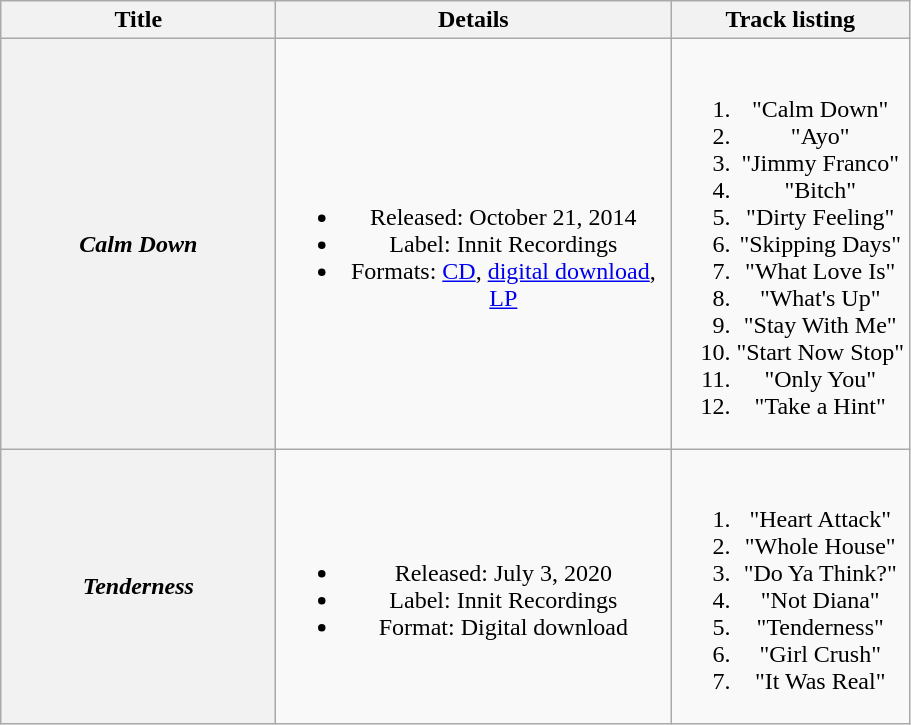<table class="wikitable plainrowheaders" style="text-align:center;">
<tr>
<th scope="col" style="width:11em;">Title</th>
<th scope="col" style="width:16em;">Details</th>
<th scope="col">Track listing</th>
</tr>
<tr>
<th scope="row"><em>Calm Down</em></th>
<td><br><ul><li>Released: October 21, 2014</li><li>Label: Innit Recordings</li><li>Formats: <a href='#'>CD</a>, <a href='#'>digital download</a>, <a href='#'>LP</a></li></ul></td>
<td><br><ol><li>"Calm Down"</li><li>"Ayo"</li><li>"Jimmy Franco"</li><li>"Bitch"</li><li>"Dirty Feeling"</li><li>"Skipping Days"</li><li>"What Love Is"</li><li>"What's Up"</li><li>"Stay With Me"</li><li>"Start Now Stop"</li><li>"Only You"</li><li>"Take a Hint"</li></ol></td>
</tr>
<tr>
<th scope="row"><em>Tenderness</em></th>
<td><br><ul><li>Released: July 3, 2020</li><li>Label: Innit Recordings</li><li>Format: Digital download</li></ul></td>
<td><br><ol><li>"Heart Attack"</li><li>"Whole House"</li><li>"Do Ya Think?"</li><li>"Not Diana"</li><li>"Tenderness"</li><li>"Girl Crush"</li><li>"It Was Real"</li></ol></td>
</tr>
</table>
